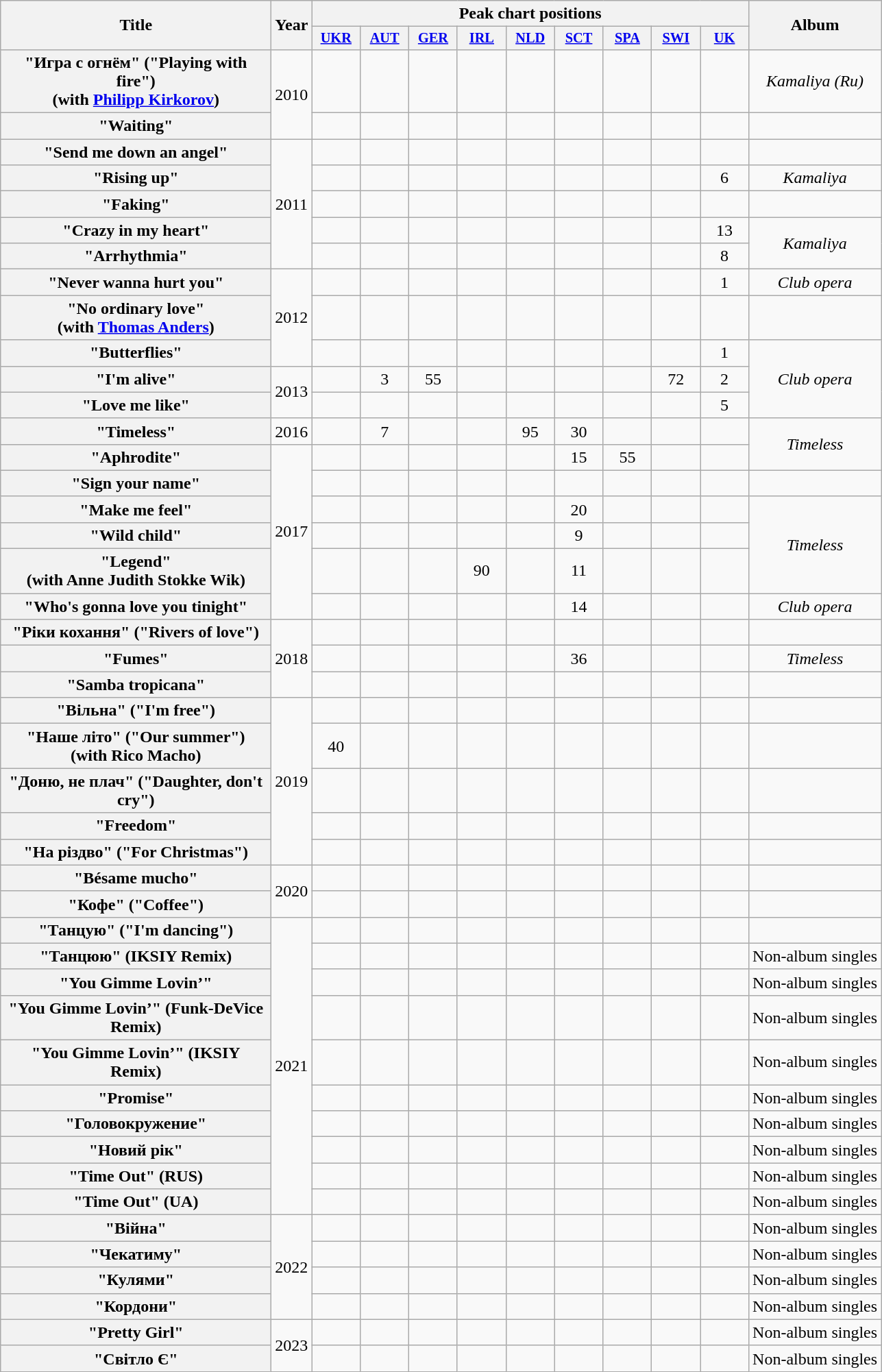<table class="wikitable sortable plainrowheaders" style="text-align:center;">
<tr>
<th scope="col" rowspan="2" style="width:16em;">Title</th>
<th scope="col" rowspan="2" style="width:1em;">Year</th>
<th scope="col" colspan="9">Peak chart positions</th>
<th scope="col" rowspan="2">Album</th>
</tr>
<tr>
<th scope="col" style="width:3em;font-size:85%;"><a href='#'>UKR</a><br></th>
<th scope="col" style="width:3em;font-size:85%;"><a href='#'>AUT</a><br></th>
<th scope="col" style="width:3em;font-size:85%;"><a href='#'>GER</a><br></th>
<th scope="col" style="width:3em;font-size:85%;"><a href='#'>IRL</a><br></th>
<th scope="col" style="width:3em;font-size:85%;"><a href='#'>NLD</a><br></th>
<th scope="col" style="width:3em;font-size:85%;"><a href='#'>SCT</a><br></th>
<th scope="col" style="width:3em;font-size:85%;"><a href='#'>SPA</a><br></th>
<th scope="col" style="width:3em;font-size:85%;"><a href='#'>SWI</a><br></th>
<th scope="col" style="width:3em;font-size:85%;"><a href='#'>UK</a><br></th>
</tr>
<tr>
<th scope="row">"Игра с огнём" <span>("Playing with fire")</span><br><span>(with <a href='#'>Philipp Kirkorov</a>)</span></th>
<td rowspan="2">2010</td>
<td></td>
<td></td>
<td></td>
<td></td>
<td></td>
<td></td>
<td></td>
<td></td>
<td></td>
<td><em>Kamaliya (Ru)</em></td>
</tr>
<tr>
<th scope="row">"Waiting"</th>
<td></td>
<td></td>
<td></td>
<td></td>
<td></td>
<td></td>
<td></td>
<td></td>
<td></td>
<td></td>
</tr>
<tr>
<th scope="row">"Send me down an angel"</th>
<td rowspan="5">2011</td>
<td></td>
<td></td>
<td></td>
<td></td>
<td></td>
<td></td>
<td></td>
<td></td>
<td></td>
<td></td>
</tr>
<tr>
<th scope="row">"Rising up"</th>
<td></td>
<td></td>
<td></td>
<td></td>
<td></td>
<td></td>
<td></td>
<td></td>
<td>6</td>
<td><em>Kamaliya</em></td>
</tr>
<tr>
<th scope="row">"Faking"</th>
<td></td>
<td></td>
<td></td>
<td></td>
<td></td>
<td></td>
<td></td>
<td></td>
<td></td>
<td></td>
</tr>
<tr>
<th scope="row">"Crazy in my heart"</th>
<td></td>
<td></td>
<td></td>
<td></td>
<td></td>
<td></td>
<td></td>
<td></td>
<td>13</td>
<td rowspan="2"><em>Kamaliya</em></td>
</tr>
<tr>
<th scope="row">"Arrhythmia"</th>
<td></td>
<td></td>
<td></td>
<td></td>
<td></td>
<td></td>
<td></td>
<td></td>
<td>8</td>
</tr>
<tr>
<th scope="row">"Never wanna hurt you"</th>
<td rowspan="3">2012</td>
<td></td>
<td></td>
<td></td>
<td></td>
<td></td>
<td></td>
<td></td>
<td></td>
<td>1</td>
<td><em>Club opera</em></td>
</tr>
<tr>
<th scope="row">"No ordinary love"<br><span>(with <a href='#'>Thomas Anders</a>)</span></th>
<td></td>
<td></td>
<td></td>
<td></td>
<td></td>
<td></td>
<td></td>
<td></td>
<td></td>
<td></td>
</tr>
<tr>
<th scope="row">"Butterflies"</th>
<td></td>
<td></td>
<td></td>
<td></td>
<td></td>
<td></td>
<td></td>
<td></td>
<td>1</td>
<td rowspan="3"><em>Club opera</em></td>
</tr>
<tr>
<th scope="row">"I'm alive"</th>
<td rowspan="2">2013</td>
<td></td>
<td>3</td>
<td>55</td>
<td></td>
<td></td>
<td></td>
<td></td>
<td>72</td>
<td>2</td>
</tr>
<tr>
<th scope="row">"Love me like"</th>
<td></td>
<td></td>
<td></td>
<td></td>
<td></td>
<td></td>
<td></td>
<td></td>
<td>5</td>
</tr>
<tr>
<th scope="row">"Timeless"</th>
<td>2016</td>
<td></td>
<td>7</td>
<td></td>
<td></td>
<td>95</td>
<td>30</td>
<td></td>
<td></td>
<td></td>
<td rowspan="2"><em>Timeless</em></td>
</tr>
<tr>
<th scope="row">"Aphrodite"</th>
<td rowspan="6">2017</td>
<td></td>
<td></td>
<td></td>
<td></td>
<td></td>
<td>15</td>
<td>55</td>
<td></td>
<td></td>
</tr>
<tr>
<th scope="row">"Sign your name"</th>
<td></td>
<td></td>
<td></td>
<td></td>
<td></td>
<td></td>
<td></td>
<td></td>
<td></td>
<td></td>
</tr>
<tr>
<th scope="row">"Make me feel"</th>
<td></td>
<td></td>
<td></td>
<td></td>
<td></td>
<td>20</td>
<td></td>
<td></td>
<td></td>
<td rowspan="3"><em>Timeless</em></td>
</tr>
<tr>
<th scope="row">"Wild child"</th>
<td></td>
<td></td>
<td></td>
<td></td>
<td></td>
<td>9</td>
<td></td>
<td></td>
<td></td>
</tr>
<tr>
<th scope="row">"Legend"<br><span>(with Anne Judith Stokke Wik)</span></th>
<td></td>
<td></td>
<td></td>
<td>90</td>
<td></td>
<td>11</td>
<td></td>
<td></td>
<td></td>
</tr>
<tr>
<th scope="row">"Who's gonna love you tinight"</th>
<td></td>
<td></td>
<td></td>
<td></td>
<td></td>
<td>14</td>
<td></td>
<td></td>
<td></td>
<td><em>Club opera</em></td>
</tr>
<tr>
<th scope="row">"Ріки кохання" <span>("Rivers of love")</span></th>
<td rowspan="3">2018</td>
<td></td>
<td></td>
<td></td>
<td></td>
<td></td>
<td></td>
<td></td>
<td></td>
<td></td>
<td></td>
</tr>
<tr>
<th scope="row">"Fumes"</th>
<td></td>
<td></td>
<td></td>
<td></td>
<td></td>
<td>36</td>
<td></td>
<td></td>
<td></td>
<td><em>Timeless</em></td>
</tr>
<tr>
<th scope="row">"Samba tropicana"</th>
<td></td>
<td></td>
<td></td>
<td></td>
<td></td>
<td></td>
<td></td>
<td></td>
<td></td>
<td></td>
</tr>
<tr>
<th scope="row">"Вільна" <span>("I'm free")</span></th>
<td rowspan="5">2019</td>
<td></td>
<td></td>
<td></td>
<td></td>
<td></td>
<td></td>
<td></td>
<td></td>
<td></td>
<td></td>
</tr>
<tr>
<th scope="row">"Наше літо" <span>("Our summer")</span><br><span>(with Rico Macho)</span></th>
<td>40</td>
<td></td>
<td></td>
<td></td>
<td></td>
<td></td>
<td></td>
<td></td>
<td></td>
<td></td>
</tr>
<tr>
<th scope="row">"Доню, не плач" <span>("Daughter, don't cry")</span></th>
<td></td>
<td></td>
<td></td>
<td></td>
<td></td>
<td></td>
<td></td>
<td></td>
<td></td>
<td></td>
</tr>
<tr>
<th scope="row">"Freedom"</th>
<td></td>
<td></td>
<td></td>
<td></td>
<td></td>
<td></td>
<td></td>
<td></td>
<td></td>
<td></td>
</tr>
<tr>
<th scope="row">"На різдво" <span>("For Christmas")</span></th>
<td></td>
<td></td>
<td></td>
<td></td>
<td></td>
<td></td>
<td></td>
<td></td>
<td></td>
<td></td>
</tr>
<tr>
<th scope="row">"Bésame mucho"</th>
<td rowspan="2">2020</td>
<td></td>
<td></td>
<td></td>
<td></td>
<td></td>
<td></td>
<td></td>
<td></td>
<td></td>
<td></td>
</tr>
<tr>
<th scope="row">"Кофе" <span>("Coffee")</span></th>
<td></td>
<td></td>
<td></td>
<td></td>
<td></td>
<td></td>
<td></td>
<td></td>
<td></td>
<td></td>
</tr>
<tr>
<th scope="row">"Танцую" <span>("I'm dancing")</span></th>
<td rowspan="10">2021</td>
<td></td>
<td></td>
<td></td>
<td></td>
<td></td>
<td></td>
<td></td>
<td></td>
<td></td>
<td></td>
</tr>
<tr>
<th>"Танцюю" (IKSIY Remix)</th>
<td></td>
<td></td>
<td></td>
<td></td>
<td></td>
<td></td>
<td></td>
<td></td>
<td></td>
<td>Non-album singles</td>
</tr>
<tr>
<th>"You Gimme Lovin’"</th>
<td></td>
<td></td>
<td></td>
<td></td>
<td></td>
<td></td>
<td></td>
<td></td>
<td></td>
<td>Non-album singles</td>
</tr>
<tr>
<th>"You Gimme Lovin’" (Funk-DeVice Remix)</th>
<td></td>
<td></td>
<td></td>
<td></td>
<td></td>
<td></td>
<td></td>
<td></td>
<td></td>
<td>Non-album singles</td>
</tr>
<tr>
<th>"You Gimme Lovin’" (IKSIY Remix)</th>
<td></td>
<td></td>
<td></td>
<td></td>
<td></td>
<td></td>
<td></td>
<td></td>
<td></td>
<td>Non-album singles</td>
</tr>
<tr>
<th>"Promise"</th>
<td></td>
<td></td>
<td></td>
<td></td>
<td></td>
<td></td>
<td></td>
<td></td>
<td></td>
<td>Non-album singles</td>
</tr>
<tr>
<th>"Головокружение"</th>
<td></td>
<td></td>
<td></td>
<td></td>
<td></td>
<td></td>
<td></td>
<td></td>
<td></td>
<td>Non-album singles</td>
</tr>
<tr>
<th>"Новий рік"</th>
<td></td>
<td></td>
<td></td>
<td></td>
<td></td>
<td></td>
<td></td>
<td></td>
<td></td>
<td>Non-album singles</td>
</tr>
<tr>
<th>"Time Out" (RUS)</th>
<td></td>
<td></td>
<td></td>
<td></td>
<td></td>
<td></td>
<td></td>
<td></td>
<td></td>
<td>Non-album singles</td>
</tr>
<tr>
<th>"Time Out" (UA)</th>
<td></td>
<td></td>
<td></td>
<td></td>
<td></td>
<td></td>
<td></td>
<td></td>
<td></td>
<td>Non-album singles</td>
</tr>
<tr>
<th>"Війна"</th>
<td rowspan="4">2022</td>
<td></td>
<td></td>
<td></td>
<td></td>
<td></td>
<td></td>
<td></td>
<td></td>
<td></td>
<td>Non-album singles</td>
</tr>
<tr>
<th>"Чекатиму"</th>
<td></td>
<td></td>
<td></td>
<td></td>
<td></td>
<td></td>
<td></td>
<td></td>
<td></td>
<td>Non-album singles</td>
</tr>
<tr>
<th>"Кулями"</th>
<td></td>
<td></td>
<td></td>
<td></td>
<td></td>
<td></td>
<td></td>
<td></td>
<td></td>
<td>Non-album singles</td>
</tr>
<tr>
<th>"Кордони"</th>
<td></td>
<td></td>
<td></td>
<td></td>
<td></td>
<td></td>
<td></td>
<td></td>
<td></td>
<td>Non-album singles</td>
</tr>
<tr>
<th>"Pretty Girl"</th>
<td rowspan="2">2023</td>
<td></td>
<td></td>
<td></td>
<td></td>
<td></td>
<td></td>
<td></td>
<td></td>
<td></td>
<td>Non-album singles</td>
</tr>
<tr>
<th>"Світло Є"</th>
<td></td>
<td></td>
<td></td>
<td></td>
<td></td>
<td></td>
<td></td>
<td></td>
<td></td>
<td>Non-album singles</td>
</tr>
</table>
